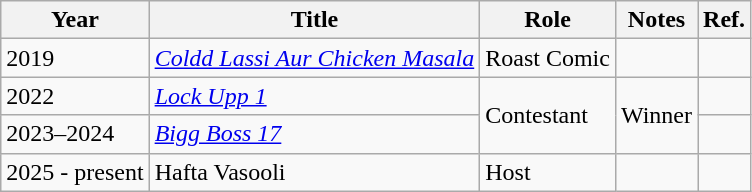<table class="wikitable sortable">
<tr>
<th>Year</th>
<th>Title</th>
<th>Role</th>
<th>Notes</th>
<th>Ref.</th>
</tr>
<tr>
<td>2019</td>
<td><em><a href='#'>Coldd Lassi Aur Chicken Masala</a></em></td>
<td>Roast Comic</td>
<td></td>
<td></td>
</tr>
<tr>
<td>2022</td>
<td><em><a href='#'>Lock Upp 1</a></em></td>
<td rowspan="2">Contestant</td>
<td rowspan="2">Winner</td>
<td></td>
</tr>
<tr>
<td>2023–2024</td>
<td><a href='#'><em>Bigg Boss 17</em></a></td>
<td></td>
</tr>
<tr>
<td>2025 - present</td>
<td>Hafta Vasooli</td>
<td>Host</td>
<td></td>
<td></td>
</tr>
</table>
